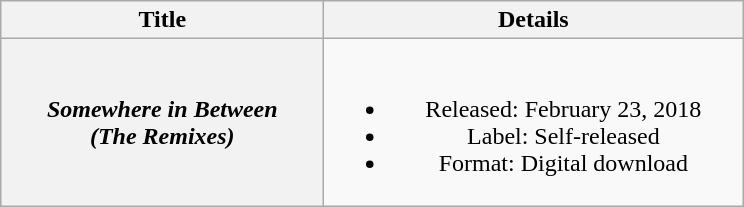<table class="wikitable plainrowheaders" style="text-align:center">
<tr>
<th scope="col" style="width:13em;">Title</th>
<th scope="col" style="width:17em;">Details</th>
</tr>
<tr>
<th scope="row"><em>Somewhere in Between<br>(The Remixes)</em></th>
<td><br><ul><li>Released: February 23, 2018</li><li>Label: Self-released</li><li>Format: Digital download</li></ul></td>
</tr>
</table>
